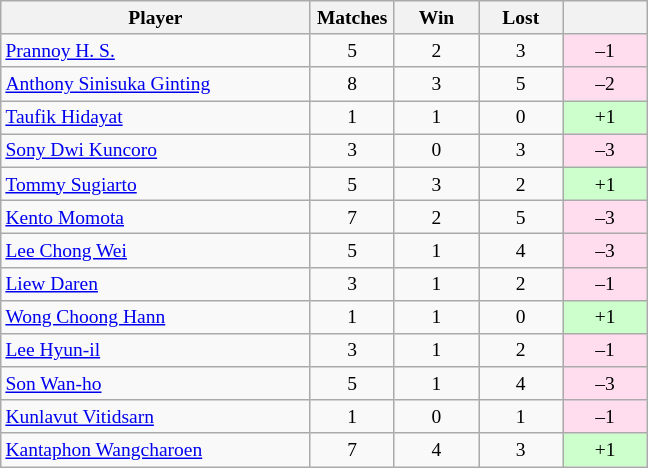<table class=wikitable style="text-align:center; font-size:small">
<tr>
<th width="200">Player</th>
<th width="50">Matches</th>
<th width="50">Win</th>
<th width="50">Lost</th>
<th width="50"></th>
</tr>
<tr>
<td align="left"> <a href='#'>Prannoy H. S.</a></td>
<td>5</td>
<td>2</td>
<td>3</td>
<td bgcolor="#ffddee">–1</td>
</tr>
<tr>
<td align="left"> <a href='#'>Anthony Sinisuka Ginting</a></td>
<td>8</td>
<td>3</td>
<td>5</td>
<td bgcolor="#ffddee">–2</td>
</tr>
<tr>
<td align="left"> <a href='#'>Taufik Hidayat</a></td>
<td>1</td>
<td>1</td>
<td>0</td>
<td bgcolor="#ccffcc">+1</td>
</tr>
<tr>
<td align="left"> <a href='#'>Sony Dwi Kuncoro</a></td>
<td>3</td>
<td>0</td>
<td>3</td>
<td bgcolor="#ffddee">–3</td>
</tr>
<tr>
<td align="left"> <a href='#'>Tommy Sugiarto</a></td>
<td>5</td>
<td>3</td>
<td>2</td>
<td bgcolor="#ccffcc">+1</td>
</tr>
<tr>
<td align="left"> <a href='#'>Kento Momota</a></td>
<td>7</td>
<td>2</td>
<td>5</td>
<td bgcolor="#ffddee">–3</td>
</tr>
<tr>
<td align="left"> <a href='#'>Lee Chong Wei</a></td>
<td>5</td>
<td>1</td>
<td>4</td>
<td bgcolor="#ffddee">–3</td>
</tr>
<tr>
<td align="left"> <a href='#'>Liew Daren</a></td>
<td>3</td>
<td>1</td>
<td>2</td>
<td bgcolor="#ffddee">–1</td>
</tr>
<tr>
<td align="left"> <a href='#'>Wong Choong Hann</a></td>
<td>1</td>
<td>1</td>
<td>0</td>
<td bgcolor="#ccffcc">+1</td>
</tr>
<tr>
<td align="left"> <a href='#'>Lee Hyun-il</a></td>
<td>3</td>
<td>1</td>
<td>2</td>
<td bgcolor="#ffddee">–1</td>
</tr>
<tr>
<td align="left"> <a href='#'>Son Wan-ho</a></td>
<td>5</td>
<td>1</td>
<td>4</td>
<td bgcolor="#ffddee">–3</td>
</tr>
<tr>
<td align="left"> <a href='#'>Kunlavut Vitidsarn</a></td>
<td>1</td>
<td>0</td>
<td>1</td>
<td bgcolor="#ffddee">–1</td>
</tr>
<tr>
<td align="left"> <a href='#'>Kantaphon Wangcharoen</a></td>
<td>7</td>
<td>4</td>
<td>3</td>
<td bgcolor="#ccffcc">+1</td>
</tr>
</table>
